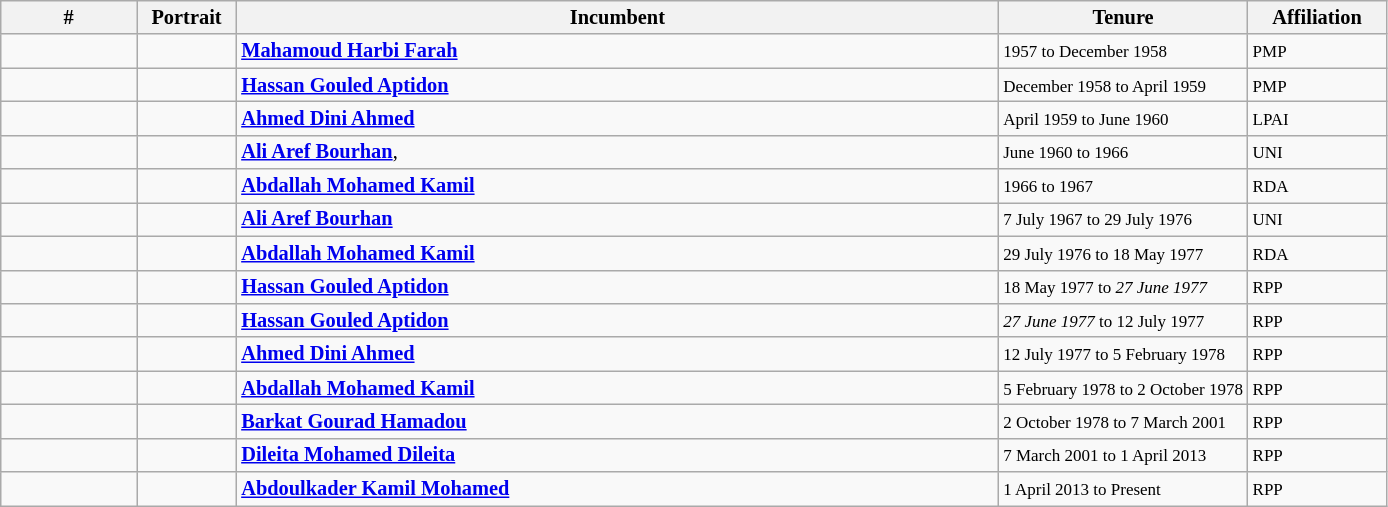<table class="wikitable" style="font-size:85%;">
<tr>
<th>#</th>
<th width="60">Portrait</th>
<th width="55%">Incumbent</th>
<th width="18%">Tenure</th>
<th width="10%">Affiliation</th>
</tr>
<tr>
<td></td>
<td></td>
<td><strong><a href='#'>Mahamoud Harbi Farah</a></strong></td>
<td><small>1957 to December 1958</small></td>
<td><small>PMP</small></td>
</tr>
<tr>
<td></td>
<td></td>
<td><strong><a href='#'>Hassan Gouled Aptidon</a></strong></td>
<td><small>December 1958 to April 1959</small></td>
<td><small>PMP</small></td>
</tr>
<tr>
<td></td>
<td></td>
<td><strong><a href='#'>Ahmed Dini Ahmed</a></strong></td>
<td><small>April 1959 to June 1960</small></td>
<td><small>LPAI</small></td>
</tr>
<tr>
<td></td>
<td></td>
<td><strong><a href='#'>Ali Aref Bourhan</a></strong>,</td>
<td><small>June 1960 to 1966</small></td>
<td><small>UNI</small></td>
</tr>
<tr>
<td></td>
<td></td>
<td><strong><a href='#'>Abdallah Mohamed Kamil</a></strong></td>
<td><small>1966 to 1967</small></td>
<td><small>RDA</small></td>
</tr>
<tr>
<td></td>
<td></td>
<td><strong><a href='#'>Ali Aref Bourhan</a></strong></td>
<td><small>7 July 1967 to 29 July 1976</small></td>
<td><small>UNI</small></td>
</tr>
<tr>
<td></td>
<td></td>
<td><strong><a href='#'>Abdallah Mohamed Kamil</a></strong></td>
<td><small>29 July 1976 to 18 May 1977</small></td>
<td><small>RDA</small></td>
</tr>
<tr>
<td></td>
<td></td>
<td><strong><a href='#'>Hassan Gouled Aptidon</a></strong></td>
<td><small>18 May 1977 to <em>27 June 1977</em></small></td>
<td><small>RPP</small></td>
</tr>
<tr>
<td></td>
<td></td>
<td><strong><a href='#'>Hassan Gouled Aptidon</a></strong></td>
<td><small><em>27 June 1977</em> to 12 July 1977</small></td>
<td><small>RPP</small></td>
</tr>
<tr>
<td></td>
<td></td>
<td><strong><a href='#'>Ahmed Dini Ahmed</a></strong></td>
<td><small>12 July 1977 to 5 February 1978</small></td>
<td><small>RPP</small></td>
</tr>
<tr>
<td></td>
<td></td>
<td><strong><a href='#'>Abdallah Mohamed Kamil</a></strong></td>
<td><small>5 February 1978 to 2 October 1978</small></td>
<td><small>RPP</small></td>
</tr>
<tr>
<td></td>
<td></td>
<td><strong><a href='#'>Barkat Gourad Hamadou</a></strong></td>
<td><small>2 October 1978 to 7 March 2001</small></td>
<td><small>RPP</small></td>
</tr>
<tr>
<td></td>
<td></td>
<td><strong><a href='#'>Dileita Mohamed Dileita</a></strong></td>
<td><small>7 March 2001 to 1 April 2013</small></td>
<td><small>RPP</small></td>
</tr>
<tr>
<td></td>
<td></td>
<td><strong><a href='#'>Abdoulkader Kamil Mohamed</a></strong></td>
<td><small>1 April 2013 to Present</small></td>
<td><small>RPP</small></td>
</tr>
</table>
